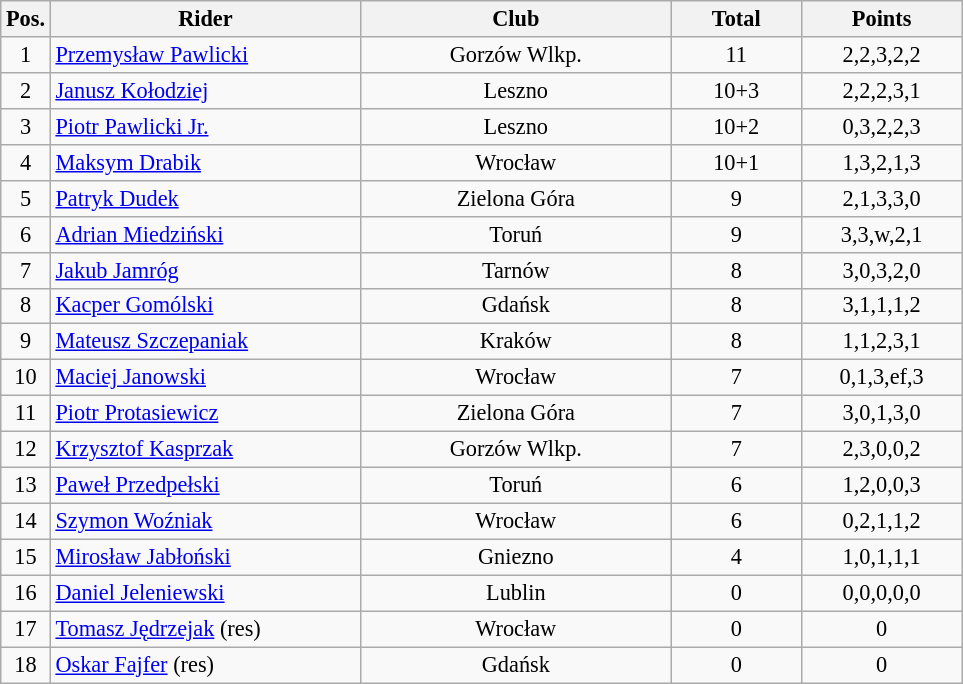<table class=wikitable style="font-size:93%;">
<tr>
<th width=25px>Pos.</th>
<th width=200px>Rider</th>
<th width=200px>Club</th>
<th width=80px>Total</th>
<th width=100px>Points</th>
</tr>
<tr align=center>
<td>1</td>
<td align=left><a href='#'>Przemysław Pawlicki</a></td>
<td>Gorzów Wlkp.</td>
<td>11</td>
<td>2,2,3,2,2</td>
</tr>
<tr align=center>
<td>2</td>
<td align=left><a href='#'>Janusz Kołodziej</a></td>
<td>Leszno</td>
<td>10+3</td>
<td>2,2,2,3,1</td>
</tr>
<tr align=center>
<td>3</td>
<td align=left><a href='#'>Piotr Pawlicki Jr.</a></td>
<td>Leszno</td>
<td>10+2</td>
<td>0,3,2,2,3</td>
</tr>
<tr align=center>
<td>4</td>
<td align=left><a href='#'>Maksym Drabik</a></td>
<td>Wrocław</td>
<td>10+1</td>
<td>1,3,2,1,3</td>
</tr>
<tr align=center>
<td>5</td>
<td align=left><a href='#'>Patryk Dudek</a></td>
<td>Zielona Góra</td>
<td>9</td>
<td>2,1,3,3,0</td>
</tr>
<tr align=center>
<td>6</td>
<td align=left><a href='#'>Adrian Miedziński</a></td>
<td>Toruń</td>
<td>9</td>
<td>3,3,w,2,1</td>
</tr>
<tr align=center>
<td>7</td>
<td align=left><a href='#'>Jakub Jamróg</a></td>
<td>Tarnów</td>
<td>8</td>
<td>3,0,3,2,0</td>
</tr>
<tr align=center>
<td>8</td>
<td align=left><a href='#'>Kacper Gomólski</a></td>
<td>Gdańsk</td>
<td>8</td>
<td>3,1,1,1,2</td>
</tr>
<tr align=center>
<td>9</td>
<td align=left><a href='#'>Mateusz Szczepaniak</a></td>
<td>Kraków</td>
<td>8</td>
<td>1,1,2,3,1</td>
</tr>
<tr align=center>
<td>10</td>
<td align=left><a href='#'>Maciej Janowski</a></td>
<td>Wrocław</td>
<td>7</td>
<td>0,1,3,ef,3</td>
</tr>
<tr align=center>
<td>11</td>
<td align=left><a href='#'>Piotr Protasiewicz</a></td>
<td>Zielona Góra</td>
<td>7</td>
<td>3,0,1,3,0</td>
</tr>
<tr align=center>
<td>12</td>
<td align=left><a href='#'>Krzysztof Kasprzak</a></td>
<td>Gorzów Wlkp.</td>
<td>7</td>
<td>2,3,0,0,2</td>
</tr>
<tr align=center>
<td>13</td>
<td align=left><a href='#'>Paweł Przedpełski</a></td>
<td>Toruń</td>
<td>6</td>
<td>1,2,0,0,3</td>
</tr>
<tr align=center>
<td>14</td>
<td align=left><a href='#'>Szymon Woźniak</a></td>
<td>Wrocław</td>
<td>6</td>
<td>0,2,1,1,2</td>
</tr>
<tr align=center>
<td>15</td>
<td align=left><a href='#'>Mirosław Jabłoński</a></td>
<td>Gniezno</td>
<td>4</td>
<td>1,0,1,1,1</td>
</tr>
<tr align=center>
<td>16</td>
<td align=left><a href='#'>Daniel Jeleniewski</a></td>
<td>Lublin</td>
<td>0</td>
<td>0,0,0,0,0</td>
</tr>
<tr align=center>
<td>17</td>
<td align=left><a href='#'>Tomasz Jędrzejak</a> (res)</td>
<td>Wrocław</td>
<td>0</td>
<td>0</td>
</tr>
<tr align=center>
<td>18</td>
<td align=left><a href='#'>Oskar Fajfer</a> (res)</td>
<td>Gdańsk</td>
<td>0</td>
<td>0</td>
</tr>
</table>
